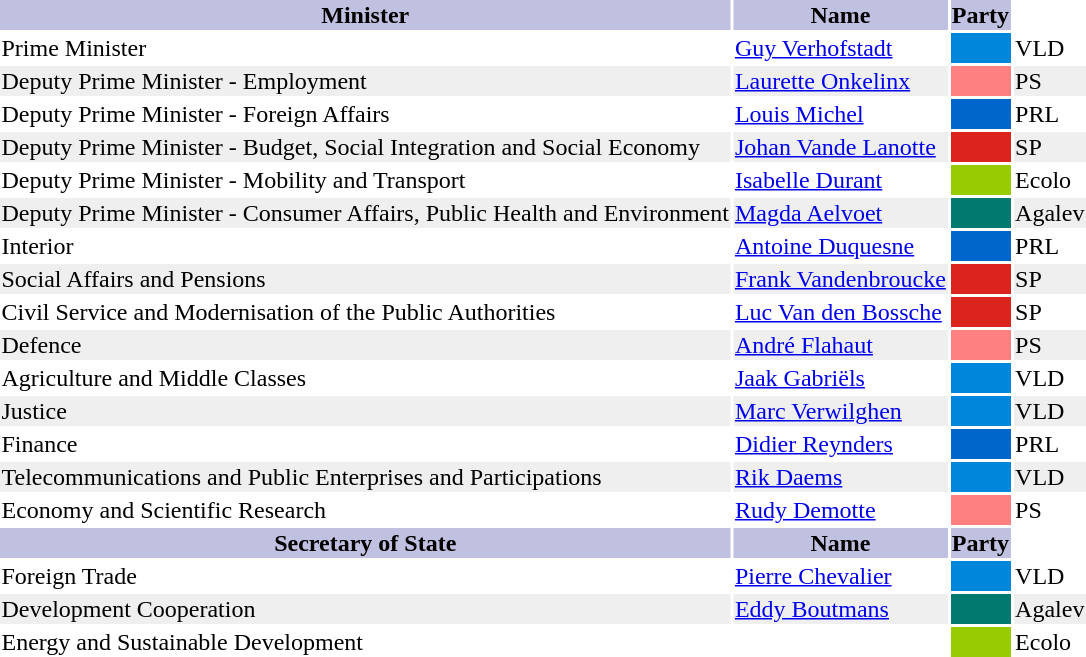<table class="toccolours" style="margin-bottom: 1em;">
<tr style="background-color:#C0C0E0">
<th>Minister</th>
<th>Name</th>
<th>Party</th>
</tr>
<tr>
<td>Prime Minister</td>
<td><a href='#'>Guy Verhofstadt</a></td>
<td style="width: 3px; background-color: #0087DC;"></td>
<td>VLD</td>
</tr>
<tr style="background-color:#efefef">
<td>Deputy Prime Minister - Employment</td>
<td><a href='#'>Laurette Onkelinx</a></td>
<td style="width: 3px; background-color: #FF8080;"></td>
<td>PS</td>
</tr>
<tr>
<td>Deputy Prime Minister - Foreign Affairs</td>
<td><a href='#'>Louis Michel</a></td>
<td style="width: 3px; background-color: #0066CC;"></td>
<td>PRL</td>
</tr>
<tr style="background-color:#efefef">
<td>Deputy Prime Minister - Budget, Social Integration and Social Economy</td>
<td><a href='#'>Johan Vande Lanotte</a></td>
<td style="width: 3px; background-color: #DC241F;"></td>
<td>SP</td>
</tr>
<tr>
<td>Deputy Prime Minister - Mobility and Transport</td>
<td><a href='#'>Isabelle Durant</a></td>
<td style="width: 3px; background-color: #99CC00;"></td>
<td>Ecolo</td>
</tr>
<tr style="background-color:#efefef">
<td>Deputy Prime Minister - Consumer Affairs, Public Health and Environment</td>
<td><a href='#'>Magda Aelvoet</a></td>
<td style="width: 3px; background-color: #01796F;"></td>
<td>Agalev</td>
</tr>
<tr>
<td>Interior</td>
<td><a href='#'>Antoine Duquesne</a></td>
<td style="width: 3px; background-color: #0066CC;"></td>
<td>PRL</td>
</tr>
<tr style="background-color:#efefef">
<td>Social Affairs and Pensions</td>
<td><a href='#'>Frank Vandenbroucke</a></td>
<td style="width: 3px; background-color: #DC241F;"></td>
<td>SP</td>
</tr>
<tr>
<td>Civil Service and Modernisation of the Public Authorities</td>
<td><a href='#'>Luc Van den Bossche</a></td>
<td style="width: 3px; background-color: #DC241F;"></td>
<td>SP</td>
</tr>
<tr style="background-color:#efefef">
<td>Defence</td>
<td><a href='#'>André Flahaut</a></td>
<td style="width: 3px; background-color: #FF8080;"></td>
<td>PS</td>
</tr>
<tr>
<td>Agriculture and Middle Classes</td>
<td><a href='#'>Jaak Gabriëls</a></td>
<td style="width: 3px; background-color: #0087DC;"></td>
<td>VLD</td>
</tr>
<tr style="background-color:#efefef">
<td>Justice</td>
<td><a href='#'>Marc Verwilghen</a></td>
<td style="width: 3px; background-color: #0087DC;"></td>
<td>VLD</td>
</tr>
<tr>
<td>Finance</td>
<td><a href='#'>Didier Reynders</a></td>
<td style="width: 3px; background-color: #0066CC;"></td>
<td>PRL</td>
</tr>
<tr style="background-color:#efefef">
<td>Telecommunications and Public Enterprises and Participations</td>
<td><a href='#'>Rik Daems</a></td>
<td style="width: 3px; background-color: #0087DC;"></td>
<td>VLD</td>
</tr>
<tr>
<td>Economy and Scientific Research</td>
<td><a href='#'>Rudy Demotte</a></td>
<td style="width: 3px; background-color: #FF8080;"></td>
<td>PS</td>
</tr>
<tr style="background-color:#C0C0E0">
<th>Secretary of State</th>
<th>Name</th>
<th>Party</th>
</tr>
<tr>
<td>Foreign Trade</td>
<td><a href='#'>Pierre Chevalier</a></td>
<td style="width: 3px; background-color: #0087DC;"></td>
<td>VLD</td>
</tr>
<tr style="background-color:#efefef">
<td>Development Cooperation</td>
<td><a href='#'>Eddy Boutmans</a></td>
<td style="width: 3px; background-color: #01796F;"></td>
<td>Agalev</td>
</tr>
<tr>
<td>Energy and Sustainable Development</td>
<td></td>
<td style="width: 3px; background-color: #99CC00;"></td>
<td>Ecolo</td>
</tr>
</table>
